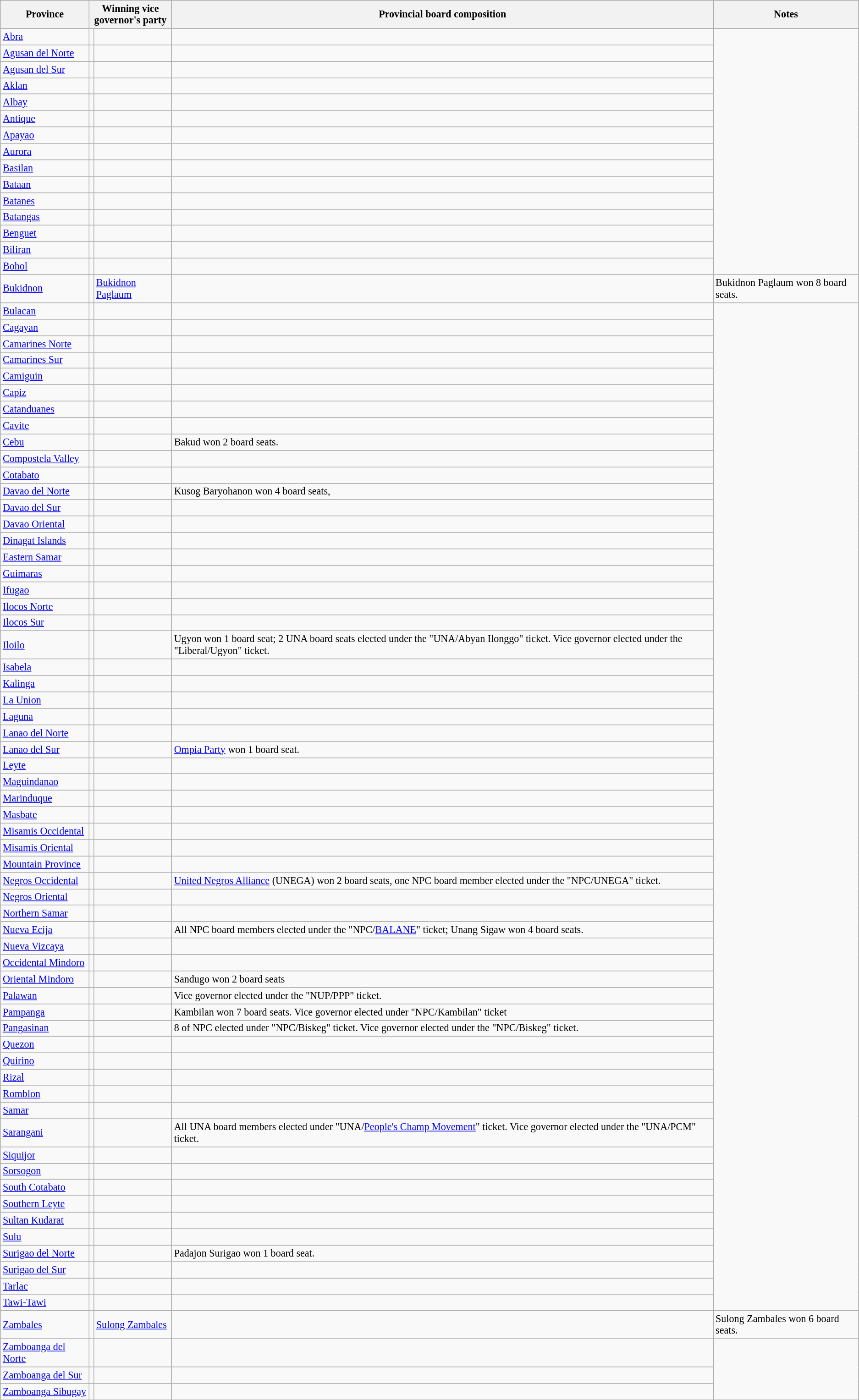<table class=wikitable style="font-size:92%;">
<tr>
<th>Province</th>
<th colspan=2>Winning vice<br>governor's party</th>
<th>Provincial board composition</th>
<th>Notes</th>
</tr>
<tr>
<td align=left><a href='#'>Abra</a></td>
<td></td>
<td></td>
<td></td>
</tr>
<tr>
<td align=left><a href='#'>Agusan del Norte</a></td>
<td></td>
<td></td>
<td></td>
</tr>
<tr>
<td align=left><a href='#'>Agusan del Sur</a></td>
<td></td>
<td></td>
<td></td>
</tr>
<tr>
<td align=left><a href='#'>Aklan</a></td>
<td></td>
<td></td>
<td></td>
</tr>
<tr>
<td align=left><a href='#'>Albay</a></td>
<td></td>
<td></td>
<td></td>
</tr>
<tr>
<td align=left><a href='#'>Antique</a></td>
<td></td>
<td></td>
<td></td>
</tr>
<tr>
<td align=left><a href='#'>Apayao</a></td>
<td></td>
<td></td>
<td></td>
</tr>
<tr>
<td align=left><a href='#'>Aurora</a></td>
<td></td>
<td></td>
<td></td>
</tr>
<tr>
<td align=left><a href='#'>Basilan</a></td>
<td></td>
<td></td>
<td></td>
</tr>
<tr>
<td align=left><a href='#'>Bataan</a></td>
<td></td>
<td></td>
<td></td>
</tr>
<tr>
<td align=left><a href='#'>Batanes</a></td>
<td></td>
<td></td>
<td></td>
</tr>
<tr>
<td align=left><a href='#'>Batangas</a></td>
<td></td>
<td></td>
<td></td>
</tr>
<tr>
<td align=left><a href='#'>Benguet</a></td>
<td></td>
<td></td>
<td></td>
</tr>
<tr>
<td align=left><a href='#'>Biliran</a></td>
<td></td>
<td></td>
<td></td>
</tr>
<tr>
<td align=left><a href='#'>Bohol</a></td>
<td></td>
<td></td>
<td></td>
</tr>
<tr>
<td align=left><a href='#'>Bukidnon</a></td>
<td></td>
<td align=left><a href='#'>Bukidnon Paglaum</a></td>
<td></td>
<td>Bukidnon Paglaum won 8 board seats.</td>
</tr>
<tr>
<td align=left><a href='#'>Bulacan</a></td>
<td></td>
<td></td>
<td></td>
</tr>
<tr>
<td align=left><a href='#'>Cagayan</a></td>
<td></td>
<td></td>
<td></td>
</tr>
<tr>
<td align=left><a href='#'>Camarines Norte</a></td>
<td></td>
<td></td>
<td></td>
</tr>
<tr>
<td align=left><a href='#'>Camarines Sur</a></td>
<td></td>
<td></td>
<td></td>
</tr>
<tr>
<td align=left><a href='#'>Camiguin</a></td>
<td></td>
<td></td>
<td></td>
</tr>
<tr>
<td align=left><a href='#'>Capiz</a></td>
<td></td>
<td></td>
<td></td>
</tr>
<tr>
<td align=left><a href='#'>Catanduanes</a></td>
<td></td>
<td></td>
<td></td>
</tr>
<tr>
<td align=left><a href='#'>Cavite</a></td>
<td></td>
<td></td>
<td></td>
</tr>
<tr>
<td align=left><a href='#'>Cebu</a></td>
<td></td>
<td></td>
<td>Bakud won 2 board seats.</td>
</tr>
<tr>
<td align=left><a href='#'>Compostela Valley</a></td>
<td></td>
<td></td>
<td></td>
</tr>
<tr>
<td align=left><a href='#'>Cotabato</a></td>
<td></td>
<td></td>
<td></td>
</tr>
<tr>
<td align=left><a href='#'>Davao del Norte</a></td>
<td></td>
<td></td>
<td>Kusog Baryohanon won 4 board seats,</td>
</tr>
<tr>
<td align=left><a href='#'>Davao del Sur</a></td>
<td></td>
<td></td>
<td></td>
</tr>
<tr>
<td align=left><a href='#'>Davao Oriental</a></td>
<td></td>
<td></td>
<td></td>
</tr>
<tr>
<td align=left><a href='#'>Dinagat Islands</a></td>
<td></td>
<td></td>
<td></td>
</tr>
<tr>
<td align=left><a href='#'>Eastern Samar</a></td>
<td></td>
<td></td>
<td></td>
</tr>
<tr>
<td align=left><a href='#'>Guimaras</a></td>
<td></td>
<td></td>
<td></td>
</tr>
<tr>
<td align=left><a href='#'>Ifugao</a></td>
<td></td>
<td></td>
<td></td>
</tr>
<tr>
<td align=left><a href='#'>Ilocos Norte</a></td>
<td></td>
<td></td>
<td></td>
</tr>
<tr>
<td align=left><a href='#'>Ilocos Sur</a></td>
<td></td>
<td></td>
<td></td>
</tr>
<tr>
<td align=left><a href='#'>Iloilo</a></td>
<td></td>
<td></td>
<td>Ugyon won 1 board seat; 2 UNA board seats elected under the "UNA/Abyan Ilonggo" ticket. Vice governor elected under the "Liberal/Ugyon" ticket.</td>
</tr>
<tr>
<td align=left><a href='#'>Isabela</a></td>
<td></td>
<td></td>
<td></td>
</tr>
<tr>
<td align=left><a href='#'>Kalinga</a></td>
<td></td>
<td></td>
<td></td>
</tr>
<tr>
<td align=left><a href='#'>La Union</a></td>
<td></td>
<td></td>
<td></td>
</tr>
<tr>
<td align=left><a href='#'>Laguna</a></td>
<td></td>
<td></td>
<td></td>
</tr>
<tr>
<td align=left><a href='#'>Lanao del Norte</a></td>
<td></td>
<td></td>
<td></td>
</tr>
<tr>
<td align=left><a href='#'>Lanao del Sur</a></td>
<td></td>
<td></td>
<td><a href='#'>Ompia Party</a> won 1 board seat.</td>
</tr>
<tr>
<td align=left><a href='#'>Leyte</a></td>
<td></td>
<td></td>
<td></td>
</tr>
<tr>
<td align=left><a href='#'>Maguindanao</a></td>
<td></td>
<td></td>
<td></td>
</tr>
<tr>
<td align=left><a href='#'>Marinduque</a></td>
<td></td>
<td></td>
<td></td>
</tr>
<tr>
<td align=left><a href='#'>Masbate</a></td>
<td></td>
<td></td>
<td></td>
</tr>
<tr>
<td align=left><a href='#'>Misamis Occidental</a></td>
<td></td>
<td></td>
<td></td>
</tr>
<tr>
<td align=left><a href='#'>Misamis Oriental</a></td>
<td></td>
<td></td>
<td></td>
</tr>
<tr>
<td align=left><a href='#'>Mountain Province</a></td>
<td></td>
<td></td>
<td></td>
</tr>
<tr>
<td align=left><a href='#'>Negros Occidental</a></td>
<td></td>
<td></td>
<td><a href='#'>United Negros Alliance</a> (UNEGA) won 2 board seats, one NPC board member elected under the "NPC/UNEGA" ticket.</td>
</tr>
<tr>
<td align=left><a href='#'>Negros Oriental</a></td>
<td></td>
<td></td>
<td></td>
</tr>
<tr>
<td align=left><a href='#'>Northern Samar</a></td>
<td></td>
<td></td>
<td></td>
</tr>
<tr>
<td align=left><a href='#'>Nueva Ecija</a></td>
<td></td>
<td></td>
<td>All NPC board members elected under the "NPC/<a href='#'>BALANE</a>" ticket; Unang Sigaw won 4 board seats.</td>
</tr>
<tr>
<td align=left><a href='#'>Nueva Vizcaya</a></td>
<td></td>
<td></td>
<td></td>
</tr>
<tr>
<td align=left><a href='#'>Occidental Mindoro</a></td>
<td></td>
<td></td>
<td></td>
</tr>
<tr>
<td align=left><a href='#'>Oriental Mindoro</a></td>
<td></td>
<td></td>
<td>Sandugo won 2 board seats</td>
</tr>
<tr>
<td align=left><a href='#'>Palawan</a></td>
<td></td>
<td></td>
<td>Vice governor elected under the "NUP/PPP" ticket.</td>
</tr>
<tr>
<td align=left><a href='#'>Pampanga</a></td>
<td></td>
<td></td>
<td>Kambilan won 7 board seats. Vice governor elected under "NPC/Kambilan" ticket</td>
</tr>
<tr>
<td align=left><a href='#'>Pangasinan</a></td>
<td></td>
<td></td>
<td>8 of NPC elected under "NPC/Biskeg" ticket. Vice governor elected under the "NPC/Biskeg" ticket.</td>
</tr>
<tr>
<td align=left><a href='#'>Quezon</a></td>
<td></td>
<td></td>
<td></td>
</tr>
<tr>
<td align=left><a href='#'>Quirino</a></td>
<td></td>
<td></td>
<td></td>
</tr>
<tr>
<td align=left><a href='#'>Rizal</a></td>
<td></td>
<td></td>
<td></td>
</tr>
<tr>
<td align=left><a href='#'>Romblon</a></td>
<td></td>
<td></td>
<td></td>
</tr>
<tr>
<td align=left><a href='#'>Samar</a></td>
<td></td>
<td></td>
<td></td>
</tr>
<tr>
<td align=left><a href='#'>Sarangani</a></td>
<td></td>
<td></td>
<td>All UNA board members elected under "UNA/<a href='#'>People's Champ Movement</a>" ticket. Vice governor elected under the "UNA/PCM" ticket.</td>
</tr>
<tr>
<td align=left><a href='#'>Siquijor</a></td>
<td></td>
<td></td>
<td></td>
</tr>
<tr>
<td align=left><a href='#'>Sorsogon</a></td>
<td></td>
<td></td>
<td></td>
</tr>
<tr>
<td align=left><a href='#'>South Cotabato</a></td>
<td></td>
<td></td>
<td></td>
</tr>
<tr>
<td align=left><a href='#'>Southern Leyte</a></td>
<td></td>
<td></td>
<td></td>
</tr>
<tr>
<td align=left><a href='#'>Sultan Kudarat</a></td>
<td></td>
<td></td>
<td></td>
</tr>
<tr>
<td align=left><a href='#'>Sulu</a></td>
<td></td>
<td></td>
<td></td>
</tr>
<tr>
<td align=left><a href='#'>Surigao del Norte</a></td>
<td></td>
<td></td>
<td>Padajon Surigao won 1 board seat.</td>
</tr>
<tr>
<td align=left><a href='#'>Surigao del Sur</a></td>
<td></td>
<td></td>
<td></td>
</tr>
<tr>
<td align=left><a href='#'>Tarlac</a></td>
<td></td>
<td></td>
<td></td>
</tr>
<tr>
<td align=left><a href='#'>Tawi-Tawi</a></td>
<td></td>
<td></td>
<td></td>
</tr>
<tr>
<td align=left><a href='#'>Zambales</a></td>
<td></td>
<td align=left><a href='#'>Sulong Zambales</a></td>
<td></td>
<td>Sulong Zambales won 6 board seats.</td>
</tr>
<tr>
<td align=left><a href='#'>Zamboanga del Norte</a></td>
<td></td>
<td></td>
<td></td>
</tr>
<tr>
<td align=left><a href='#'>Zamboanga del Sur</a></td>
<td></td>
<td></td>
<td></td>
</tr>
<tr>
<td align=left><a href='#'>Zamboanga Sibugay</a></td>
<td></td>
<td></td>
<td></td>
</tr>
</table>
